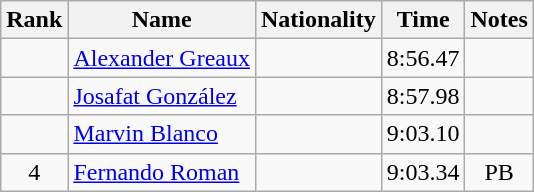<table class="wikitable sortable" style="text-align:center">
<tr>
<th>Rank</th>
<th>Name</th>
<th>Nationality</th>
<th>Time</th>
<th>Notes</th>
</tr>
<tr>
<td></td>
<td align=left><a href='#'>Alexander Greaux</a></td>
<td align=left></td>
<td>8:56.47</td>
<td></td>
</tr>
<tr>
<td></td>
<td align=left><a href='#'>Josafat González</a></td>
<td align=left></td>
<td>8:57.98</td>
<td></td>
</tr>
<tr>
<td></td>
<td align=left><a href='#'>Marvin Blanco</a></td>
<td align=left></td>
<td>9:03.10</td>
<td></td>
</tr>
<tr>
<td>4</td>
<td align=left><a href='#'>Fernando Roman</a></td>
<td align=left></td>
<td>9:03.34</td>
<td>PB</td>
</tr>
</table>
